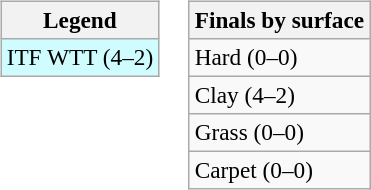<table>
<tr valign=top>
<td><br><table class=wikitable style=font-size:97%>
<tr>
<th>Legend</th>
</tr>
<tr style="background:#cffcff;">
<td>ITF WTT (4–2)</td>
</tr>
</table>
</td>
<td><br><table class=wikitable style=font-size:97%>
<tr>
<th>Finals by surface</th>
</tr>
<tr>
<td>Hard (0–0)</td>
</tr>
<tr>
<td>Clay (4–2)</td>
</tr>
<tr>
<td>Grass (0–0)</td>
</tr>
<tr>
<td>Carpet (0–0)</td>
</tr>
</table>
</td>
</tr>
</table>
